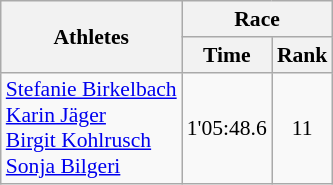<table class="wikitable" border="1" style="font-size:90%">
<tr>
<th rowspan=2>Athletes</th>
<th colspan=2>Race</th>
</tr>
<tr>
<th>Time</th>
<th>Rank</th>
</tr>
<tr>
<td><a href='#'>Stefanie Birkelbach</a><br><a href='#'>Karin Jäger</a><br><a href='#'>Birgit Kohlrusch</a><br><a href='#'>Sonja Bilgeri</a></td>
<td align=center>1'05:48.6</td>
<td align=center>11</td>
</tr>
</table>
